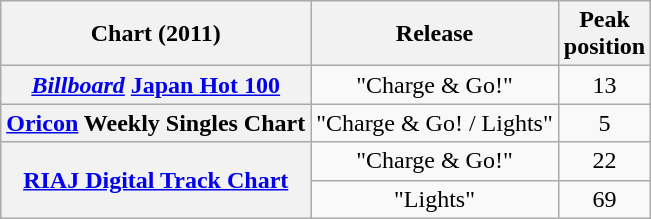<table class="wikitable plainrowheaders sortable" style="text-align:center;" border="1">
<tr>
<th scope="col">Chart (2011)</th>
<th scope="col">Release</th>
<th scope="col">Peak<br>position</th>
</tr>
<tr>
<th scope="row"><em><a href='#'>Billboard</a></em> <a href='#'>Japan Hot 100</a></th>
<td>"Charge & Go!"</td>
<td>13</td>
</tr>
<tr>
<th scope="row"><a href='#'>Oricon</a> Weekly Singles Chart</th>
<td>"Charge & Go! / Lights"</td>
<td>5</td>
</tr>
<tr>
<th scope="row" rowspan="2"><a href='#'>RIAJ Digital Track Chart</a></th>
<td>"Charge & Go!"</td>
<td>22</td>
</tr>
<tr>
<td>"Lights"</td>
<td>69</td>
</tr>
</table>
